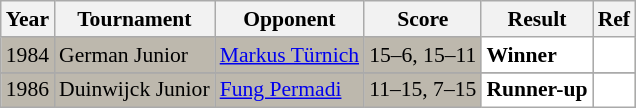<table class="sortable wikitable" style="font-size: 90%;">
<tr>
<th>Year</th>
<th>Tournament</th>
<th>Opponent</th>
<th>Score</th>
<th>Result</th>
<th>Ref</th>
</tr>
<tr style="background:#BDB8AD">
<td align="center">1984</td>
<td align="left">German Junior</td>
<td align="left"> <a href='#'>Markus Türnich</a></td>
<td align="left">15–6, 15–11</td>
<td style="text-align:left; background:white"> <strong>Winner</strong></td>
<td style="text-align:center; background:white"></td>
</tr>
<tr>
</tr>
<tr style="background:#BDB8AD">
<td align="center">1986</td>
<td align="left">Duinwijck Junior</td>
<td align="left"> <a href='#'>Fung Permadi</a></td>
<td align="left">11–15, 7–15</td>
<td style="text-align:left; background:white"> <strong>Runner-up</strong></td>
<td style="text-align:center; background:white"></td>
</tr>
</table>
